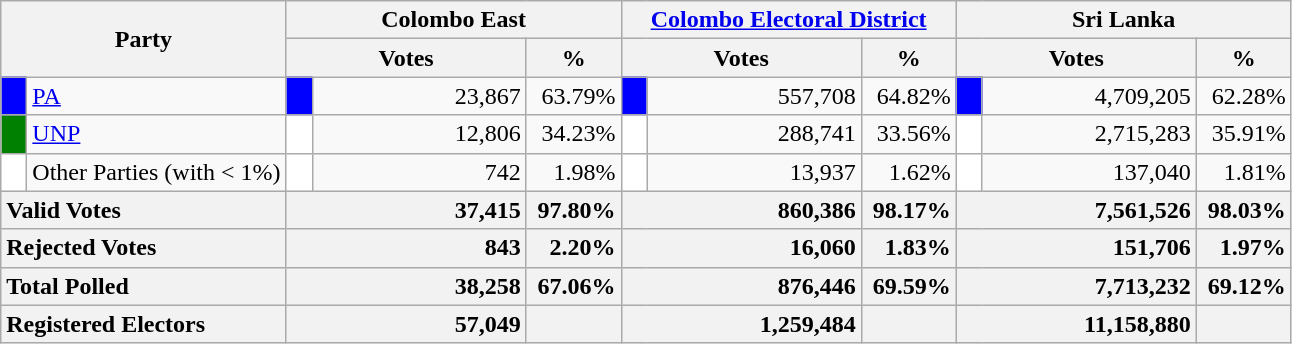<table class="wikitable">
<tr>
<th colspan="2" width="144px"rowspan="2">Party</th>
<th colspan="3" width="216px">Colombo East</th>
<th colspan="3" width="216px"><a href='#'>Colombo Electoral District</a></th>
<th colspan="3" width="216px">Sri Lanka</th>
</tr>
<tr>
<th colspan="2" width="144px">Votes</th>
<th>%</th>
<th colspan="2" width="144px">Votes</th>
<th>%</th>
<th colspan="2" width="144px">Votes</th>
<th>%</th>
</tr>
<tr>
<td style="background-color:blue;" width="10px"></td>
<td style="text-align:left;"><a href='#'>PA</a></td>
<td style="background-color:blue;" width="10px"></td>
<td style="text-align:right;">23,867</td>
<td style="text-align:right;">63.79%</td>
<td style="background-color:blue;" width="10px"></td>
<td style="text-align:right;">557,708</td>
<td style="text-align:right;">64.82%</td>
<td style="background-color:blue;" width="10px"></td>
<td style="text-align:right;">4,709,205</td>
<td style="text-align:right;">62.28%</td>
</tr>
<tr>
<td style="background-color:green;" width="10px"></td>
<td style="text-align:left;"><a href='#'>UNP</a></td>
<td style="background-color:white;" width="10px"></td>
<td style="text-align:right;">12,806</td>
<td style="text-align:right;">34.23%</td>
<td style="background-color:white;" width="10px"></td>
<td style="text-align:right;">288,741</td>
<td style="text-align:right;">33.56%</td>
<td style="background-color:white;" width="10px"></td>
<td style="text-align:right;">2,715,283</td>
<td style="text-align:right;">35.91%</td>
</tr>
<tr>
<td style="background-color:white;" width="10px"></td>
<td style="text-align:left;">Other Parties (with < 1%)</td>
<td style="background-color:white;" width="10px"></td>
<td style="text-align:right;">742</td>
<td style="text-align:right;">1.98%</td>
<td style="background-color:white;" width="10px"></td>
<td style="text-align:right;">13,937</td>
<td style="text-align:right;">1.62%</td>
<td style="background-color:white;" width="10px"></td>
<td style="text-align:right;">137,040</td>
<td style="text-align:right;">1.81%</td>
</tr>
<tr>
<th colspan="2" width="144px"style="text-align:left;">Valid Votes</th>
<th style="text-align:right;"colspan="2" width="144px">37,415</th>
<th style="text-align:right;">97.80%</th>
<th style="text-align:right;"colspan="2" width="144px">860,386</th>
<th style="text-align:right;">98.17%</th>
<th style="text-align:right;"colspan="2" width="144px">7,561,526</th>
<th style="text-align:right;">98.03%</th>
</tr>
<tr>
<th colspan="2" width="144px"style="text-align:left;">Rejected Votes</th>
<th style="text-align:right;"colspan="2" width="144px">843</th>
<th style="text-align:right;">2.20%</th>
<th style="text-align:right;"colspan="2" width="144px">16,060</th>
<th style="text-align:right;">1.83%</th>
<th style="text-align:right;"colspan="2" width="144px">151,706</th>
<th style="text-align:right;">1.97%</th>
</tr>
<tr>
<th colspan="2" width="144px"style="text-align:left;">Total Polled</th>
<th style="text-align:right;"colspan="2" width="144px">38,258</th>
<th style="text-align:right;">67.06%</th>
<th style="text-align:right;"colspan="2" width="144px">876,446</th>
<th style="text-align:right;">69.59%</th>
<th style="text-align:right;"colspan="2" width="144px">7,713,232</th>
<th style="text-align:right;">69.12%</th>
</tr>
<tr>
<th colspan="2" width="144px"style="text-align:left;">Registered Electors</th>
<th style="text-align:right;"colspan="2" width="144px">57,049</th>
<th></th>
<th style="text-align:right;"colspan="2" width="144px">1,259,484</th>
<th></th>
<th style="text-align:right;"colspan="2" width="144px">11,158,880</th>
<th></th>
</tr>
</table>
